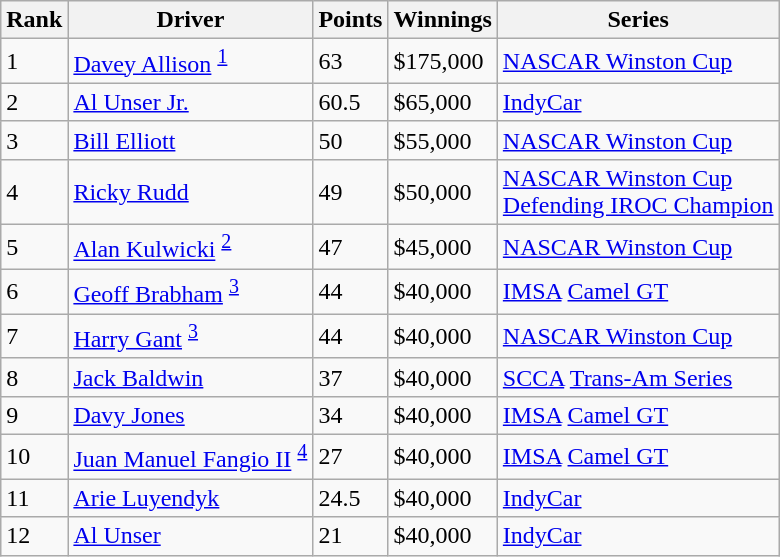<table class="wikitable">
<tr>
<th><strong>Rank</strong></th>
<th><strong>Driver</strong></th>
<th><strong>Points</strong></th>
<th><strong>Winnings</strong></th>
<th><strong>Series</strong></th>
</tr>
<tr>
<td>1</td>
<td> <a href='#'>Davey Allison</a> <sup><a href='#'>1</a></sup></td>
<td>63</td>
<td>$175,000</td>
<td><a href='#'>NASCAR Winston Cup</a></td>
</tr>
<tr>
<td>2</td>
<td> <a href='#'>Al Unser Jr.</a></td>
<td>60.5</td>
<td>$65,000</td>
<td><a href='#'>IndyCar</a></td>
</tr>
<tr>
<td>3</td>
<td> <a href='#'>Bill Elliott</a></td>
<td>50</td>
<td>$55,000</td>
<td><a href='#'>NASCAR Winston Cup</a></td>
</tr>
<tr>
<td>4</td>
<td> <a href='#'>Ricky Rudd</a></td>
<td>49</td>
<td>$50,000</td>
<td><a href='#'>NASCAR Winston Cup</a><br><a href='#'>Defending IROC Champion</a></td>
</tr>
<tr>
<td>5</td>
<td> <a href='#'>Alan Kulwicki</a> <sup><a href='#'>2</a></sup></td>
<td>47</td>
<td>$45,000</td>
<td><a href='#'>NASCAR Winston Cup</a></td>
</tr>
<tr>
<td>6</td>
<td> <a href='#'>Geoff Brabham</a> <sup><a href='#'>3</a></sup></td>
<td>44</td>
<td>$40,000</td>
<td><a href='#'>IMSA</a> <a href='#'>Camel GT</a></td>
</tr>
<tr>
<td>7</td>
<td> <a href='#'>Harry Gant</a> <sup><a href='#'>3</a></sup></td>
<td>44</td>
<td>$40,000</td>
<td><a href='#'>NASCAR Winston Cup</a></td>
</tr>
<tr>
<td>8</td>
<td> <a href='#'>Jack Baldwin</a></td>
<td>37</td>
<td>$40,000</td>
<td><a href='#'>SCCA</a> <a href='#'>Trans-Am Series</a></td>
</tr>
<tr>
<td>9</td>
<td> <a href='#'>Davy Jones</a></td>
<td>34</td>
<td>$40,000</td>
<td><a href='#'>IMSA</a> <a href='#'>Camel GT</a></td>
</tr>
<tr>
<td>10</td>
<td> <a href='#'>Juan Manuel Fangio II</a> <sup><a href='#'>4</a></sup></td>
<td>27</td>
<td>$40,000</td>
<td><a href='#'>IMSA</a> <a href='#'>Camel GT</a></td>
</tr>
<tr>
<td>11</td>
<td> <a href='#'>Arie Luyendyk</a></td>
<td>24.5</td>
<td>$40,000</td>
<td><a href='#'>IndyCar</a></td>
</tr>
<tr>
<td>12</td>
<td> <a href='#'>Al Unser</a></td>
<td>21</td>
<td>$40,000</td>
<td><a href='#'>IndyCar</a></td>
</tr>
</table>
